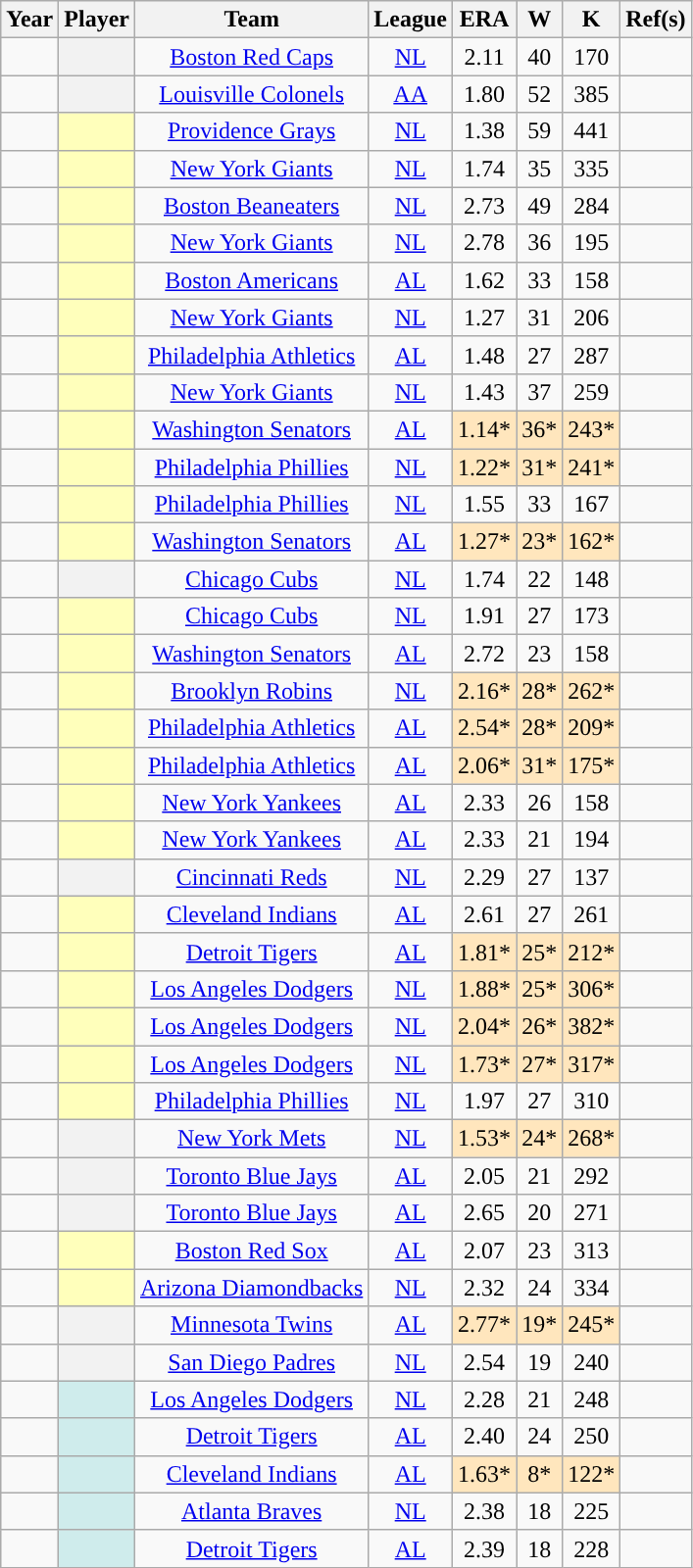<table class="wikitable sortable plainrowheaders" style="text-align:center;">
<tr>
<th scope="col">Year</th>
<th scope="col">Player</th>
<th scope="col">Team</th>
<th scope="col">League</th>
<th scope="col">ERA</th>
<th scope="col">W</th>
<th scope="col">K</th>
<th scope="col" class="unsortable">Ref(s)</th>
</tr>
<tr>
<td></td>
<th scope="row" style="text-align:center"></th>
<td><a href='#'>Boston Red Caps</a></td>
<td><a href='#'>NL</a></td>
<td>2.11</td>
<td>40</td>
<td>170</td>
<td></td>
</tr>
<tr>
<td></td>
<th scope="row" style="text-align:center"></th>
<td><a href='#'>Louisville Colonels</a></td>
<td><a href='#'>AA</a></td>
<td>1.80</td>
<td>52</td>
<td>385</td>
<td></td>
</tr>
<tr>
<td></td>
<th scope="row" style="text-align:center; background-color: #ffffbb"></th>
<td><a href='#'>Providence Grays</a></td>
<td><a href='#'>NL</a></td>
<td>1.38</td>
<td>59</td>
<td>441</td>
<td></td>
</tr>
<tr>
<td></td>
<th scope="row" style="text-align:center; background-color: #ffffbb"></th>
<td><a href='#'>New York Giants</a></td>
<td><a href='#'>NL</a></td>
<td>1.74</td>
<td>35</td>
<td>335</td>
<td></td>
</tr>
<tr>
<td></td>
<th scope="row" style="text-align:center; background-color: #ffffbb"></th>
<td><a href='#'>Boston Beaneaters</a></td>
<td><a href='#'>NL</a></td>
<td>2.73</td>
<td>49</td>
<td>284</td>
<td></td>
</tr>
<tr>
<td></td>
<th scope="row" style="text-align:center; background-color: #ffffbb"></th>
<td><a href='#'>New York Giants</a></td>
<td><a href='#'>NL</a></td>
<td>2.78</td>
<td>36</td>
<td>195</td>
<td></td>
</tr>
<tr>
<td></td>
<th scope="row" style="text-align:center; background-color: #ffffbb"></th>
<td><a href='#'>Boston Americans</a></td>
<td><a href='#'>AL</a></td>
<td>1.62</td>
<td>33</td>
<td>158</td>
<td></td>
</tr>
<tr>
<td></td>
<th scope="row" style="text-align:center; background-color: #ffffbb"></th>
<td><a href='#'>New York Giants</a></td>
<td><a href='#'>NL</a></td>
<td>1.27</td>
<td>31</td>
<td>206</td>
<td></td>
</tr>
<tr>
<td></td>
<th scope="row" style="text-align:center; background-color: #ffffbb"></th>
<td><a href='#'>Philadelphia Athletics</a></td>
<td><a href='#'>AL</a></td>
<td>1.48</td>
<td>27</td>
<td>287</td>
<td></td>
</tr>
<tr>
<td></td>
<th scope="row" style="text-align:center; background-color: #ffffbb"></th>
<td><a href='#'>New York Giants</a></td>
<td><a href='#'>NL</a></td>
<td>1.43</td>
<td>37</td>
<td>259</td>
<td></td>
</tr>
<tr>
<td></td>
<th scope="row" style="text-align:center; background-color: #ffffbb"></th>
<td><a href='#'>Washington Senators</a></td>
<td><a href='#'>AL</a></td>
<td style="background-color:#FFE6BD;">1.14*</td>
<td style="background-color:#FFE6BD;">36*</td>
<td style="background-color:#FFE6BD;">243*</td>
<td></td>
</tr>
<tr>
<td></td>
<th scope="row" style="text-align:center; background-color: #ffffbb"></th>
<td><a href='#'>Philadelphia Phillies</a></td>
<td><a href='#'>NL</a></td>
<td style="background-color:#FFE6BD;">1.22*</td>
<td style="background-color:#FFE6BD;">31*</td>
<td style="background-color:#FFE6BD;">241*</td>
<td></td>
</tr>
<tr>
<td></td>
<th scope="row" style="text-align:center; background-color: #ffffbb"></th>
<td><a href='#'>Philadelphia Phillies</a></td>
<td><a href='#'>NL</a></td>
<td>1.55</td>
<td>33</td>
<td>167</td>
<td></td>
</tr>
<tr>
<td></td>
<th scope="row" style="text-align:center; background-color: #ffffbb"></th>
<td><a href='#'>Washington Senators</a></td>
<td><a href='#'>AL</a></td>
<td style="background-color:#FFE6BD;">1.27*</td>
<td style="background-color:#FFE6BD;">23*</td>
<td style="background-color:#FFE6BD;">162*</td>
<td></td>
</tr>
<tr>
<td></td>
<th scope="row" style="text-align:center"></th>
<td><a href='#'>Chicago Cubs</a></td>
<td><a href='#'>NL</a></td>
<td>1.74</td>
<td>22</td>
<td>148</td>
<td></td>
</tr>
<tr>
<td></td>
<th scope="row" style="text-align:center; background-color: #ffffbb"></th>
<td><a href='#'>Chicago Cubs</a></td>
<td><a href='#'>NL</a></td>
<td>1.91</td>
<td>27</td>
<td>173</td>
<td></td>
</tr>
<tr>
<td></td>
<th scope="row" style="text-align:center; background-color: #ffffbb"></th>
<td><a href='#'>Washington Senators</a></td>
<td><a href='#'>AL</a></td>
<td>2.72</td>
<td>23</td>
<td>158</td>
<td></td>
</tr>
<tr>
<td></td>
<th scope="row" style="text-align:center; background-color: #ffffbb"></th>
<td><a href='#'>Brooklyn Robins</a></td>
<td><a href='#'>NL</a></td>
<td style="background-color:#FFE6BD;">2.16*</td>
<td style="background-color:#FFE6BD;">28*</td>
<td style="background-color:#FFE6BD;">262*</td>
<td></td>
</tr>
<tr>
<td></td>
<th scope="row" style="text-align:center; background-color: #ffffbb"></th>
<td><a href='#'>Philadelphia Athletics</a></td>
<td><a href='#'>AL</a></td>
<td style="background-color:#FFE6BD;">2.54*</td>
<td style="background-color:#FFE6BD;">28*</td>
<td style="background-color:#FFE6BD;">209*</td>
<td></td>
</tr>
<tr>
<td></td>
<th scope="row" style="text-align:center; background-color: #ffffbb"></th>
<td><a href='#'>Philadelphia Athletics</a></td>
<td><a href='#'>AL</a></td>
<td style="background-color:#FFE6BD;">2.06*</td>
<td style="background-color:#FFE6BD;">31*</td>
<td style="background-color:#FFE6BD;">175*</td>
<td></td>
</tr>
<tr>
<td></td>
<th scope="row" style="text-align:center; background-color: #ffffbb"></th>
<td><a href='#'>New York Yankees</a></td>
<td><a href='#'>AL</a></td>
<td>2.33</td>
<td>26</td>
<td>158</td>
<td></td>
</tr>
<tr>
<td></td>
<th scope="row" style="text-align:center; background-color: #ffffbb"></th>
<td><a href='#'>New York Yankees</a></td>
<td><a href='#'>AL</a></td>
<td>2.33</td>
<td>21</td>
<td>194</td>
<td></td>
</tr>
<tr>
<td></td>
<th scope="row" style="text-align:center"></th>
<td><a href='#'>Cincinnati Reds</a></td>
<td><a href='#'>NL</a></td>
<td>2.29</td>
<td>27</td>
<td>137</td>
<td></td>
</tr>
<tr>
<td></td>
<th scope="row" style="text-align:center; background-color: #ffffbb"></th>
<td><a href='#'>Cleveland Indians</a></td>
<td><a href='#'>AL</a></td>
<td>2.61</td>
<td>27</td>
<td>261</td>
<td></td>
</tr>
<tr>
<td></td>
<th scope="row" style="text-align:center; background-color: #ffffbb"></th>
<td><a href='#'>Detroit Tigers</a></td>
<td><a href='#'>AL</a></td>
<td style="background-color:#FFE6BD;">1.81*</td>
<td style="background-color:#FFE6BD;">25*</td>
<td style="background-color:#FFE6BD;">212*</td>
<td></td>
</tr>
<tr>
<td></td>
<th scope="row" style="text-align:center; background-color: #ffffbb"></th>
<td><a href='#'>Los Angeles Dodgers</a></td>
<td><a href='#'>NL</a></td>
<td style="background-color:#FFE6BD;">1.88*</td>
<td style="background-color:#FFE6BD;">25*</td>
<td style="background-color:#FFE6BD;">306*</td>
<td></td>
</tr>
<tr>
<td></td>
<th scope="row" style="text-align:center; background-color: #ffffbb"></th>
<td><a href='#'>Los Angeles Dodgers</a></td>
<td><a href='#'>NL</a></td>
<td style="background-color:#FFE6BD;">2.04*</td>
<td style="background-color:#FFE6BD;">26*</td>
<td style="background-color:#FFE6BD;">382*</td>
<td></td>
</tr>
<tr>
<td></td>
<th scope="row" style="text-align:center; background-color: #ffffbb"></th>
<td><a href='#'>Los Angeles Dodgers</a></td>
<td><a href='#'>NL</a></td>
<td style="background-color:#FFE6BD;">1.73*</td>
<td style="background-color:#FFE6BD;">27*</td>
<td style="background-color:#FFE6BD;">317*</td>
<td></td>
</tr>
<tr>
<td></td>
<th scope="row" style="text-align:center; background-color: #ffffbb"></th>
<td><a href='#'>Philadelphia Phillies</a></td>
<td><a href='#'>NL</a></td>
<td>1.97</td>
<td>27</td>
<td>310</td>
<td></td>
</tr>
<tr>
<td></td>
<th scope="row" style="text-align:center"></th>
<td><a href='#'>New York Mets</a></td>
<td><a href='#'>NL</a></td>
<td style="background-color:#FFE6BD;">1.53*</td>
<td style="background-color:#FFE6BD;">24*</td>
<td style="background-color:#FFE6BD;">268*</td>
<td></td>
</tr>
<tr>
<td></td>
<th scope="row" style="text-align:center"></th>
<td><a href='#'>Toronto Blue Jays</a></td>
<td><a href='#'>AL</a></td>
<td>2.05</td>
<td>21</td>
<td>292</td>
<td></td>
</tr>
<tr>
<td></td>
<th scope="row" style="text-align:center"></th>
<td><a href='#'>Toronto Blue Jays</a></td>
<td><a href='#'>AL</a></td>
<td>2.65</td>
<td>20</td>
<td>271</td>
<td></td>
</tr>
<tr>
<td></td>
<th scope="row" style="text-align:center; background-color: #ffffbb"></th>
<td><a href='#'>Boston Red Sox</a></td>
<td><a href='#'>AL</a></td>
<td>2.07</td>
<td>23</td>
<td>313</td>
<td></td>
</tr>
<tr>
<td></td>
<th scope="row" style="text-align:center; background-color: #ffffbb"></th>
<td><a href='#'>Arizona Diamondbacks</a></td>
<td><a href='#'>NL</a></td>
<td>2.32</td>
<td>24</td>
<td>334</td>
<td></td>
</tr>
<tr>
<td></td>
<th scope="row" style="text-align:center"></th>
<td><a href='#'>Minnesota Twins</a></td>
<td><a href='#'>AL</a></td>
<td style="background-color:#FFE6BD;">2.77*</td>
<td style="background-color:#FFE6BD;">19*</td>
<td style="background-color:#FFE6BD;">245*</td>
<td></td>
</tr>
<tr>
<td></td>
<th scope="row" style="text-align:center;"></th>
<td><a href='#'>San Diego Padres</a></td>
<td><a href='#'>NL</a></td>
<td>2.54</td>
<td>19</td>
<td>240</td>
<td></td>
</tr>
<tr>
<td></td>
<th scope="row" style="text-align:center; background-color: #cfecec"></th>
<td><a href='#'>Los Angeles Dodgers</a></td>
<td><a href='#'>NL</a></td>
<td>2.28</td>
<td>21</td>
<td>248</td>
<td></td>
</tr>
<tr>
<td></td>
<th scope="row" style="text-align:center; background-color: #cfecec"></th>
<td><a href='#'>Detroit Tigers</a></td>
<td><a href='#'>AL</a></td>
<td>2.40</td>
<td>24</td>
<td>250</td>
<td></td>
</tr>
<tr>
<td></td>
<th scope="row" style="text-align:center; background-color: #cfecec"></th>
<td><a href='#'>Cleveland Indians</a></td>
<td><a href='#'>AL</a></td>
<td style="background-color:#FFE6BD;">1.63*</td>
<td style="background-color:#FFE6BD;">8*</td>
<td style="background-color:#FFE6BD;">122*</td>
<td></td>
</tr>
<tr>
<td></td>
<th scope="row" style="text-align:center; background-color: #cfecec"></th>
<td><a href='#'>Atlanta Braves</a></td>
<td><a href='#'>NL</a></td>
<td>2.38</td>
<td>18</td>
<td>225</td>
<td></td>
</tr>
<tr>
<td></td>
<th scope="row" style="text-align:center; background-color: #cfecec"></th>
<td><a href='#'>Detroit Tigers</a></td>
<td><a href='#'>AL</a></td>
<td>2.39</td>
<td>18</td>
<td>228</td>
<td></td>
</tr>
</table>
